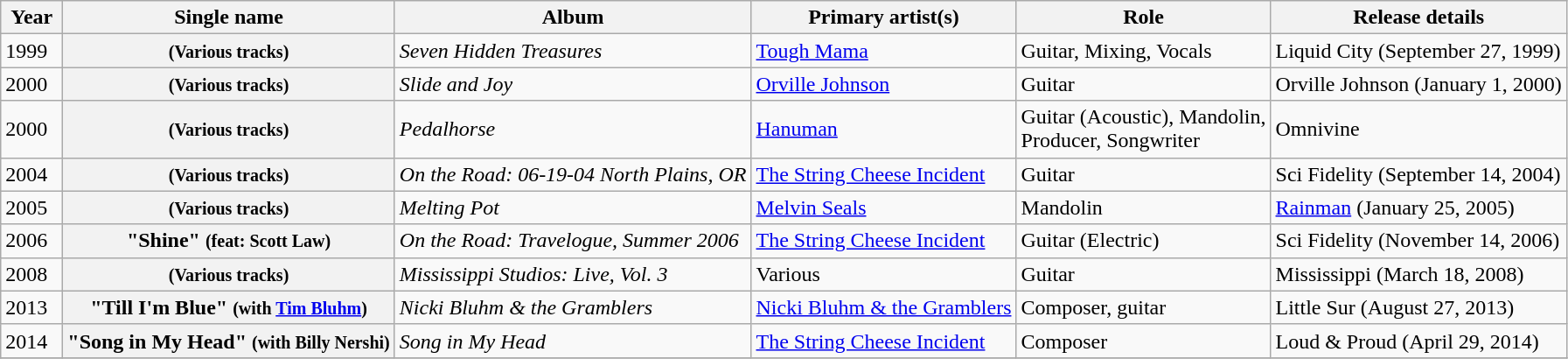<table class="wikitable plainrowheaders" style="text-align:left;">
<tr>
<th scope="col" rowspan="1" style="width:2.5em;">Year</th>
<th scope="col" rowspan="1">Single name</th>
<th scope="col" rowspan="1">Album</th>
<th scope="col" rowspan="1">Primary artist(s)</th>
<th scope="col" rowspan="1">Role</th>
<th scope="col" rowspan="1">Release details</th>
</tr>
<tr>
<td rowspan="1">1999</td>
<th scope="row"><small>(Various tracks)</small></th>
<td><em>    Seven Hidden Treasures    </em></td>
<td><a href='#'>Tough Mama</a></td>
<td>Guitar, Mixing, Vocals</td>
<td align=left>Liquid City (September 27, 1999)</td>
</tr>
<tr>
<td rowspan="1">2000</td>
<th scope="row"><small>(Various tracks)</small></th>
<td><em>   Slide and Joy     </em></td>
<td><a href='#'>Orville Johnson</a></td>
<td>Guitar</td>
<td align=left>Orville Johnson (January 1, 2000)</td>
</tr>
<tr>
<td rowspan="1">2000</td>
<th scope="row"><small>(Various tracks)</small></th>
<td><em>        Pedalhorse     </em></td>
<td><a href='#'>Hanuman</a></td>
<td>Guitar (Acoustic), Mandolin,<br>Producer, Songwriter</td>
<td align=left>Omnivine</td>
</tr>
<tr>
<td rowspan="1">2004</td>
<th scope="row"><small>(Various tracks)</small></th>
<td><em>   On the Road: 06-19-04 North Plains, OR     </em></td>
<td><a href='#'>The String Cheese Incident</a></td>
<td>Guitar</td>
<td align=left>Sci Fidelity (September 14, 2004)</td>
</tr>
<tr>
<td rowspan="1">2005</td>
<th scope="row"><small>(Various tracks)</small></th>
<td><em>   Melting Pot </em></td>
<td><a href='#'>Melvin Seals</a></td>
<td>Mandolin</td>
<td align=left><a href='#'>Rainman</a> (January 25, 2005)</td>
</tr>
<tr>
<td rowspan="1">2006</td>
<th scope="row">"Shine" <small>(feat: Scott Law)</small></th>
<td><em>    On the Road: Travelogue, Summer 2006   </em></td>
<td><a href='#'>The String Cheese Incident</a></td>
<td>Guitar (Electric)</td>
<td align=left>Sci Fidelity (November 14, 2006)</td>
</tr>
<tr>
<td rowspan="1">2008</td>
<th scope="row"><small>(Various tracks)</small></th>
<td><em>     Mississippi Studios: Live, Vol. 3    </em></td>
<td>Various</td>
<td>Guitar</td>
<td align=left>Mississippi (March 18, 2008)</td>
</tr>
<tr>
<td rowspan="1">2013</td>
<th scope="row">"Till I'm Blue" <small>(with <a href='#'>Tim Bluhm</a>)</small></th>
<td><em>   Nicki Bluhm & the Gramblers   </em></td>
<td><a href='#'>Nicki Bluhm & the Gramblers</a></td>
<td>Composer, guitar</td>
<td align=left>Little Sur (August 27, 2013)</td>
</tr>
<tr>
<td rowspan="1">2014</td>
<th scope="row">"Song in My Head" <small>(with Billy Nershi)</small></th>
<td><em>  Song in My Head      </em></td>
<td><a href='#'>The String Cheese Incident</a></td>
<td>Composer</td>
<td align=left>Loud & Proud (April 29, 2014)</td>
</tr>
<tr>
</tr>
</table>
